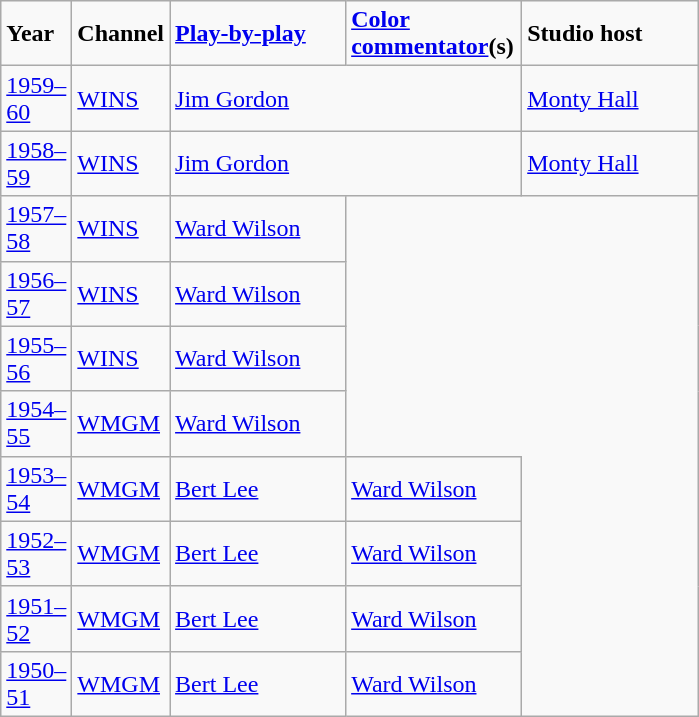<table class="wikitable">
<tr>
<td width="40"><strong>Year</strong></td>
<td width="40"><strong>Channel</strong></td>
<td width="110"><strong><a href='#'>Play-by-play</a></strong></td>
<td width="110"><strong><a href='#'>Color commentator</a>(s)</strong></td>
<td width="110"><strong>Studio host</strong></td>
</tr>
<tr>
<td><a href='#'>1959–60</a></td>
<td><a href='#'>WINS</a></td>
<td colspan="2"><a href='#'>Jim Gordon</a></td>
<td><a href='#'>Monty Hall</a></td>
</tr>
<tr>
<td><a href='#'>1958–59</a></td>
<td><a href='#'>WINS</a></td>
<td colspan="2"><a href='#'>Jim Gordon</a></td>
<td><a href='#'>Monty Hall</a></td>
</tr>
<tr>
<td><a href='#'>1957–58</a></td>
<td><a href='#'>WINS</a></td>
<td><a href='#'>Ward Wilson</a></td>
</tr>
<tr>
<td><a href='#'>1956–57</a></td>
<td><a href='#'>WINS</a></td>
<td><a href='#'>Ward Wilson</a></td>
</tr>
<tr>
<td><a href='#'>1955–56</a></td>
<td><a href='#'>WINS</a></td>
<td><a href='#'>Ward Wilson</a></td>
</tr>
<tr>
<td><a href='#'>1954–55</a></td>
<td><a href='#'>WMGM</a></td>
<td><a href='#'>Ward Wilson</a></td>
</tr>
<tr>
<td><a href='#'>1953–54</a></td>
<td><a href='#'>WMGM</a></td>
<td><a href='#'>Bert Lee</a></td>
<td><a href='#'>Ward Wilson</a></td>
</tr>
<tr>
<td><a href='#'>1952–53</a></td>
<td><a href='#'>WMGM</a></td>
<td><a href='#'>Bert Lee</a></td>
<td><a href='#'>Ward Wilson</a></td>
</tr>
<tr>
<td><a href='#'>1951–52</a></td>
<td><a href='#'>WMGM</a></td>
<td><a href='#'>Bert Lee</a></td>
<td><a href='#'>Ward Wilson</a></td>
</tr>
<tr>
<td><a href='#'>1950–51</a></td>
<td><a href='#'>WMGM</a></td>
<td><a href='#'>Bert Lee</a></td>
<td><a href='#'>Ward Wilson</a></td>
</tr>
</table>
